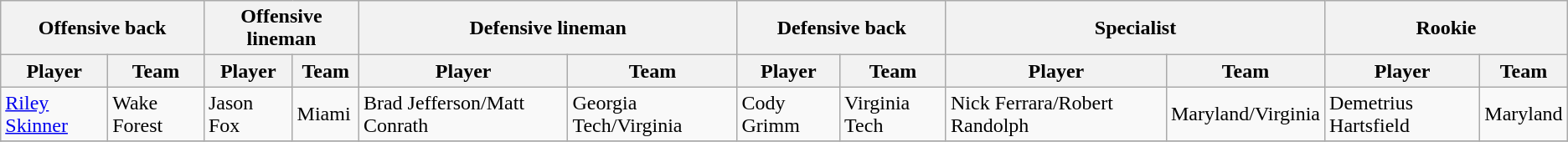<table class="wikitable" border="1">
<tr>
<th colspan="2">Offensive back</th>
<th colspan="2">Offensive lineman</th>
<th colspan="2">Defensive lineman</th>
<th colspan="2">Defensive back</th>
<th colspan="2">Specialist</th>
<th colspan="2">Rookie</th>
</tr>
<tr>
<th>Player</th>
<th>Team</th>
<th>Player</th>
<th>Team</th>
<th>Player</th>
<th>Team</th>
<th>Player</th>
<th>Team</th>
<th>Player</th>
<th>Team</th>
<th>Player</th>
<th>Team</th>
</tr>
<tr>
<td><a href='#'>Riley Skinner</a></td>
<td>Wake Forest</td>
<td>Jason Fox</td>
<td>Miami</td>
<td>Brad Jefferson/Matt Conrath</td>
<td>Georgia Tech/Virginia</td>
<td>Cody Grimm</td>
<td>Virginia Tech</td>
<td>Nick Ferrara/Robert Randolph</td>
<td>Maryland/Virginia</td>
<td>Demetrius Hartsfield</td>
<td>Maryland</td>
</tr>
<tr>
</tr>
</table>
